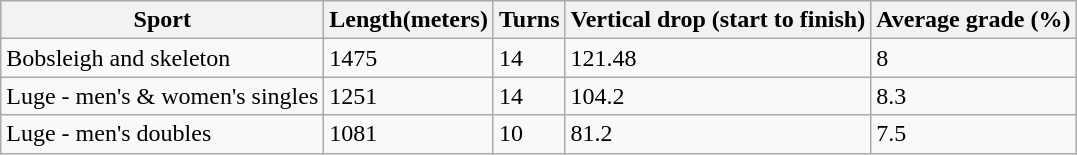<table class="wikitable">
<tr>
<th>Sport</th>
<th>Length(meters)</th>
<th>Turns</th>
<th>Vertical drop (start to finish)</th>
<th>Average grade (%)</th>
</tr>
<tr>
<td>Bobsleigh and skeleton</td>
<td>1475</td>
<td>14</td>
<td>121.48</td>
<td>8</td>
</tr>
<tr>
<td>Luge - men's & women's singles</td>
<td>1251</td>
<td>14</td>
<td>104.2</td>
<td>8.3</td>
</tr>
<tr>
<td>Luge - men's doubles</td>
<td>1081</td>
<td>10</td>
<td>81.2</td>
<td>7.5</td>
</tr>
</table>
